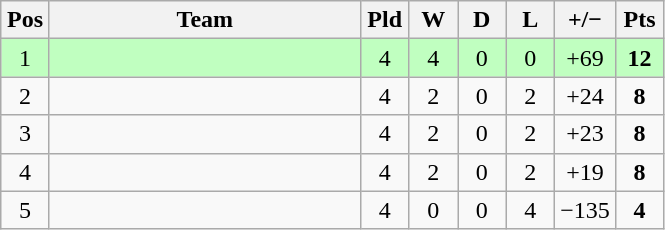<table class="wikitable" style="text-align:center">
<tr>
<th width=25>Pos</th>
<th width=200>Team</th>
<th width=25>Pld</th>
<th width=25>W</th>
<th width=25>D</th>
<th width=25>L</th>
<th width=25>+/−</th>
<th width=25>Pts</th>
</tr>
<tr bgcolor="C0FFC0">
<td>1</td>
<td style="text-align:left"></td>
<td>4</td>
<td>4</td>
<td>0</td>
<td>0</td>
<td>+69</td>
<td><strong>12</strong></td>
</tr>
<tr>
<td>2</td>
<td style="text-align:left"></td>
<td>4</td>
<td>2</td>
<td>0</td>
<td>2</td>
<td>+24</td>
<td><strong>8</strong></td>
</tr>
<tr>
<td>3</td>
<td style="text-align:left"></td>
<td>4</td>
<td>2</td>
<td>0</td>
<td>2</td>
<td>+23</td>
<td><strong>8</strong></td>
</tr>
<tr>
<td>4</td>
<td style="text-align:left"></td>
<td>4</td>
<td>2</td>
<td>0</td>
<td>2</td>
<td>+19</td>
<td><strong>8</strong></td>
</tr>
<tr>
<td>5</td>
<td style="text-align:left"></td>
<td>4</td>
<td>0</td>
<td>0</td>
<td>4</td>
<td>−135</td>
<td><strong>4</strong></td>
</tr>
</table>
